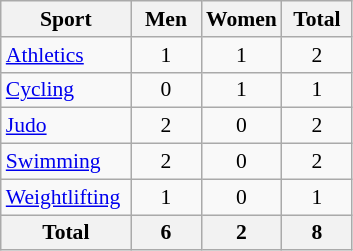<table class="wikitable sortable" style="text-align:center; font-size:90%;">
<tr>
<th width=80>Sport</th>
<th width=40>Men</th>
<th width=40>Women</th>
<th width=40>Total</th>
</tr>
<tr>
<td align=left><a href='#'>Athletics</a></td>
<td>1</td>
<td>1</td>
<td>2</td>
</tr>
<tr>
<td align=left><a href='#'>Cycling</a></td>
<td>0</td>
<td>1</td>
<td>1</td>
</tr>
<tr>
<td align=left><a href='#'>Judo</a></td>
<td>2</td>
<td>0</td>
<td>2</td>
</tr>
<tr>
<td align=left><a href='#'>Swimming</a></td>
<td>2</td>
<td>0</td>
<td>2</td>
</tr>
<tr>
<td align=left><a href='#'>Weightlifting</a></td>
<td>1</td>
<td>0</td>
<td>1</td>
</tr>
<tr class="sortbottom">
<th>Total</th>
<th>6</th>
<th>2</th>
<th>8</th>
</tr>
</table>
